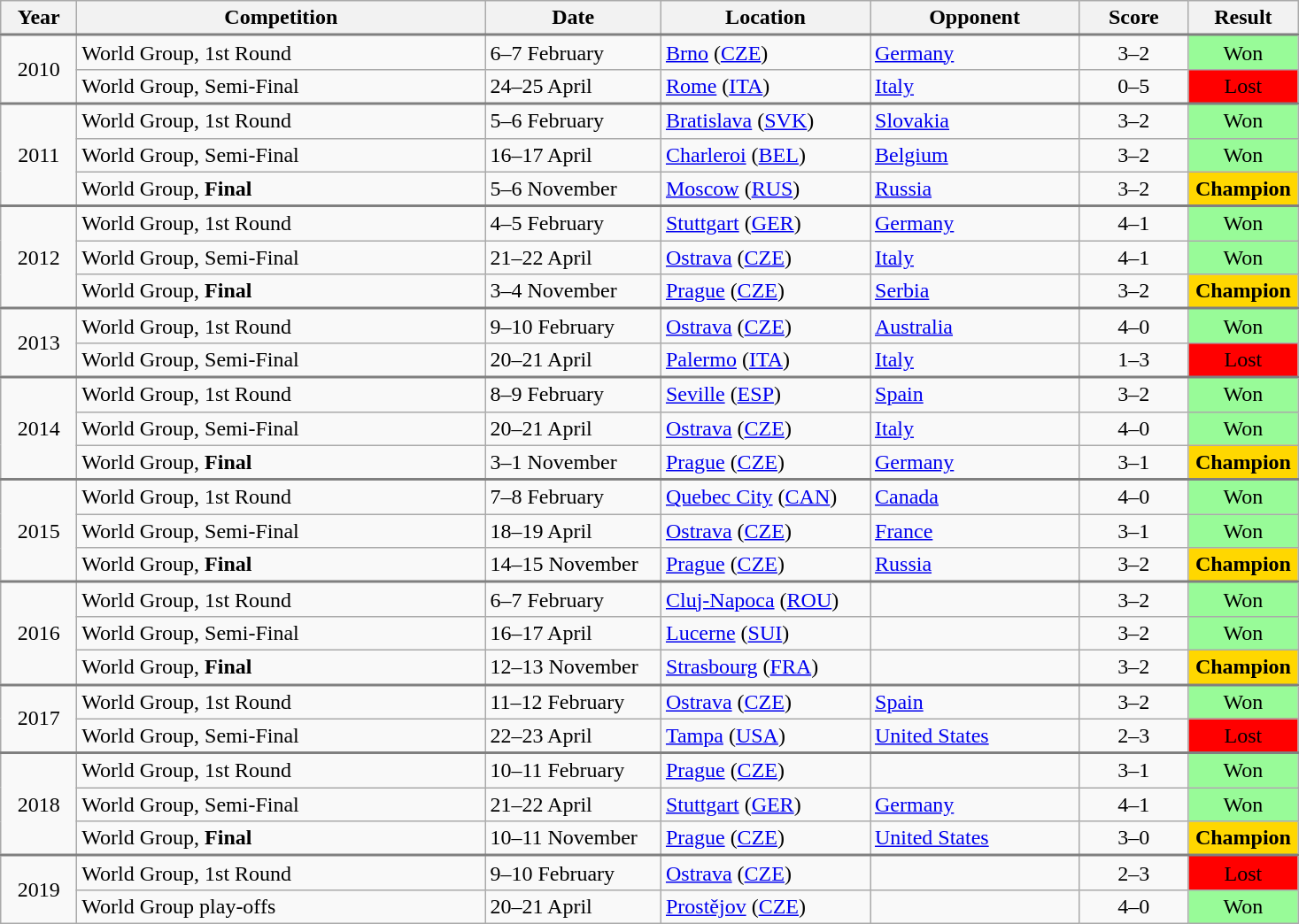<table class="wikitable">
<tr>
<th width="50">Year</th>
<th width="300">Competition</th>
<th width="125">Date</th>
<th width="150">Location</th>
<th width="150">Opponent</th>
<th width="75">Score</th>
<th width="75">Result</th>
</tr>
<tr style="border-top:2px solid gray;">
<td align="center" rowspan="2">2010</td>
<td>World Group, 1st Round</td>
<td>6–7 February</td>
<td><a href='#'>Brno</a> (<a href='#'>CZE</a>)</td>
<td> <a href='#'>Germany</a></td>
<td align="center">3–2</td>
<td align="center" bgcolor="#98FB98">Won</td>
</tr>
<tr>
<td>World Group, Semi-Final</td>
<td>24–25 April</td>
<td><a href='#'>Rome</a> (<a href='#'>ITA</a>)</td>
<td> <a href='#'>Italy</a></td>
<td align="center">0–5</td>
<td align="center" bgcolor="red">Lost</td>
</tr>
<tr style="border-top:2px solid gray;">
<td align="center" rowspan="3">2011</td>
<td>World Group, 1st Round</td>
<td>5–6 February</td>
<td><a href='#'>Bratislava</a> (<a href='#'>SVK</a>)</td>
<td> <a href='#'>Slovakia</a></td>
<td align="center">3–2</td>
<td align="center" bgcolor="#98FB98">Won</td>
</tr>
<tr>
<td>World Group, Semi-Final</td>
<td>16–17 April</td>
<td><a href='#'>Charleroi</a> (<a href='#'>BEL</a>)</td>
<td> <a href='#'>Belgium</a></td>
<td align="center">3–2</td>
<td align="center" bgcolor="#98FB98">Won</td>
</tr>
<tr>
<td>World Group, <strong>Final</strong></td>
<td>5–6 November</td>
<td><a href='#'>Moscow</a> (<a href='#'>RUS</a>)</td>
<td> <a href='#'>Russia</a></td>
<td align="center">3–2</td>
<td align="center" bgcolor="gold"><strong>Champion</strong></td>
</tr>
<tr style="border-top:2px solid gray;">
<td align="center" rowspan="3">2012</td>
<td>World Group, 1st Round</td>
<td>4–5 February</td>
<td><a href='#'>Stuttgart</a> (<a href='#'>GER</a>)</td>
<td> <a href='#'>Germany</a></td>
<td align="center">4–1</td>
<td align="center" bgcolor="#98FB98">Won</td>
</tr>
<tr>
<td>World Group, Semi-Final</td>
<td>21–22 April</td>
<td><a href='#'>Ostrava</a> (<a href='#'>CZE</a>)</td>
<td> <a href='#'>Italy</a></td>
<td align="center">4–1</td>
<td align="center" bgcolor="#98FB98">Won</td>
</tr>
<tr>
<td>World Group, <strong>Final</strong></td>
<td>3–4 November</td>
<td><a href='#'>Prague</a> (<a href='#'>CZE</a>)</td>
<td> <a href='#'>Serbia</a></td>
<td align="center">3–2</td>
<td align="center" bgcolor="gold"><strong>Champion</strong></td>
</tr>
<tr style="border-top:2px solid gray;">
<td align="center" rowspan="2">2013</td>
<td>World Group, 1st Round</td>
<td>9–10 February</td>
<td><a href='#'>Ostrava</a> (<a href='#'>CZE</a>)</td>
<td> <a href='#'>Australia</a></td>
<td align="center">4–0</td>
<td align="center" bgcolor="#98FB98">Won</td>
</tr>
<tr>
<td>World Group, Semi-Final</td>
<td>20–21 April</td>
<td><a href='#'>Palermo</a> (<a href='#'>ITA</a>)</td>
<td> <a href='#'>Italy</a></td>
<td align="center">1–3</td>
<td align="center" bgcolor="red">Lost</td>
</tr>
<tr style="border-top:2px solid gray;">
<td align="center" rowspan="3">2014</td>
<td>World Group, 1st Round</td>
<td>8–9 February</td>
<td><a href='#'>Seville</a> (<a href='#'>ESP</a>)</td>
<td> <a href='#'>Spain</a></td>
<td align="center">3–2</td>
<td align="center" bgcolor="#98FB98">Won</td>
</tr>
<tr>
<td>World Group, Semi-Final</td>
<td>20–21 April</td>
<td><a href='#'>Ostrava</a> (<a href='#'>CZE</a>)</td>
<td> <a href='#'>Italy</a></td>
<td align="center">4–0</td>
<td align="center" bgcolor="#98FB98">Won</td>
</tr>
<tr>
<td>World Group, <strong>Final</strong></td>
<td>3–1 November</td>
<td><a href='#'>Prague</a> (<a href='#'>CZE</a>)</td>
<td> <a href='#'>Germany</a></td>
<td align="center">3–1</td>
<td align="center" bgcolor="gold"><strong>Champion</strong></td>
</tr>
<tr style="border-top:2px solid gray;">
<td align="center" rowspan="3">2015</td>
<td>World Group, 1st Round</td>
<td>7–8 February</td>
<td><a href='#'>Quebec City</a> (<a href='#'>CAN</a>)</td>
<td> <a href='#'>Canada</a></td>
<td align="center">4–0</td>
<td align="center" bgcolor="#98FB98">Won</td>
</tr>
<tr>
<td>World Group, Semi-Final</td>
<td>18–19 April</td>
<td><a href='#'>Ostrava</a> (<a href='#'>CZE</a>)</td>
<td> <a href='#'>France</a></td>
<td align="center">3–1</td>
<td align="center" bgcolor="#98FB98">Won</td>
</tr>
<tr>
<td>World Group, <strong>Final</strong></td>
<td>14–15 November</td>
<td><a href='#'>Prague</a> (<a href='#'>CZE</a>)</td>
<td> <a href='#'>Russia</a></td>
<td align="center">3–2</td>
<td align="center" bgcolor="gold"><strong>Champion</strong></td>
</tr>
<tr style="border-top:2px solid gray;">
<td align="center" rowspan="3">2016</td>
<td>World Group, 1st Round</td>
<td>6–7 February</td>
<td><a href='#'>Cluj-Napoca</a> (<a href='#'>ROU</a>)</td>
<td></td>
<td align="center">3–2</td>
<td align="center" bgcolor="#98FB98">Won</td>
</tr>
<tr>
<td>World Group, Semi-Final</td>
<td>16–17 April</td>
<td><a href='#'>Lucerne</a> (<a href='#'>SUI</a>)</td>
<td></td>
<td align="center">3–2</td>
<td align="center" bgcolor="#98FB98">Won</td>
</tr>
<tr>
<td>World Group, <strong>Final</strong></td>
<td>12–13 November</td>
<td><a href='#'>Strasbourg</a> (<a href='#'>FRA</a>)</td>
<td></td>
<td align="center">3–2</td>
<td align="center" bgcolor="gold"><strong>Champion</strong></td>
</tr>
<tr style="border-top:2px solid gray;">
<td align="center" rowspan="2">2017</td>
<td>World Group, 1st Round</td>
<td>11–12 February</td>
<td><a href='#'>Ostrava</a> (<a href='#'>CZE</a>)</td>
<td> <a href='#'>Spain</a></td>
<td align="center">3–2</td>
<td align="center" bgcolor="#98FB98">Won</td>
</tr>
<tr>
<td>World Group, Semi-Final</td>
<td>22–23 April</td>
<td><a href='#'>Tampa</a> (<a href='#'>USA</a>)</td>
<td> <a href='#'>United States</a></td>
<td align="center">2–3</td>
<td align="center" bgcolor="red">Lost</td>
</tr>
<tr style="border-top:2px solid gray;">
<td align="center" rowspan="3">2018</td>
<td>World Group, 1st Round</td>
<td>10–11 February</td>
<td><a href='#'>Prague</a> (<a href='#'>CZE</a>)</td>
<td></td>
<td align="center">3–1</td>
<td align="center" bgcolor="#98FB98">Won</td>
</tr>
<tr>
<td>World Group, Semi-Final</td>
<td>21–22 April</td>
<td><a href='#'>Stuttgart</a> (<a href='#'>GER</a>)</td>
<td> <a href='#'>Germany</a></td>
<td align="center">4–1</td>
<td align="center" bgcolor="#98FB98">Won</td>
</tr>
<tr>
<td>World Group, <strong>Final</strong></td>
<td>10–11 November</td>
<td><a href='#'>Prague</a> (<a href='#'>CZE</a>)</td>
<td> <a href='#'>United States</a></td>
<td align="center">3–0</td>
<td align="center" bgcolor="gold"><strong>Champion</strong></td>
</tr>
<tr style="border-top:2px solid gray;">
<td align="center" rowspan="2">2019</td>
<td>World Group, 1st Round</td>
<td>9–10 February</td>
<td><a href='#'>Ostrava</a> (<a href='#'>CZE</a>)</td>
<td></td>
<td align="center">2–3</td>
<td align="center" bgcolor="red">Lost</td>
</tr>
<tr>
<td>World Group play-offs</td>
<td>20–21 April</td>
<td><a href='#'>Prostějov</a> (<a href='#'>CZE</a>)</td>
<td></td>
<td align="center">4–0</td>
<td align="center" bgcolor="#98FB98">Won</td>
</tr>
</table>
